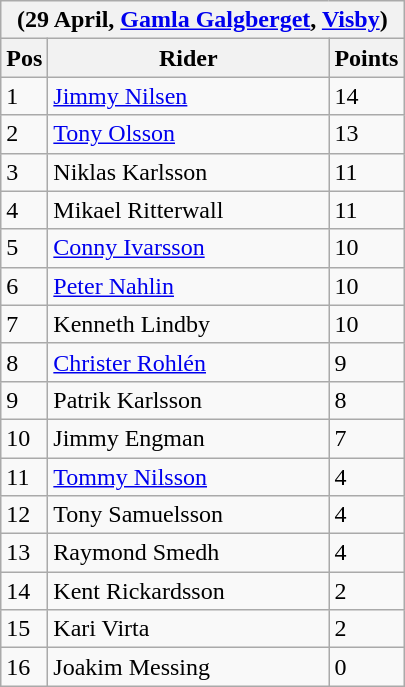<table class="wikitable">
<tr>
<th colspan="6">(29 April, <a href='#'>Gamla Galgberget</a>, <a href='#'>Visby</a>)</th>
</tr>
<tr>
<th width=20>Pos</th>
<th width=180>Rider</th>
<th width=40>Points</th>
</tr>
<tr>
<td>1</td>
<td style="text-align:left;"><a href='#'>Jimmy Nilsen</a></td>
<td>14</td>
</tr>
<tr>
<td>2</td>
<td style="text-align:left;"><a href='#'>Tony Olsson</a></td>
<td>13</td>
</tr>
<tr>
<td>3</td>
<td style="text-align:left;">Niklas Karlsson</td>
<td>11</td>
</tr>
<tr>
<td>4</td>
<td style="text-align:left;">Mikael Ritterwall</td>
<td>11</td>
</tr>
<tr>
<td>5</td>
<td style="text-align:left;"><a href='#'>Conny Ivarsson</a></td>
<td>10</td>
</tr>
<tr>
<td>6</td>
<td style="text-align:left;"><a href='#'>Peter Nahlin</a></td>
<td>10</td>
</tr>
<tr>
<td>7</td>
<td style="text-align:left;">Kenneth Lindby</td>
<td>10</td>
</tr>
<tr>
<td>8</td>
<td style="text-align:left;"><a href='#'>Christer Rohlén</a></td>
<td>9</td>
</tr>
<tr>
<td>9</td>
<td style="text-align:left;">Patrik Karlsson</td>
<td>8</td>
</tr>
<tr>
<td>10</td>
<td style="text-align:left;">Jimmy Engman</td>
<td>7</td>
</tr>
<tr>
<td>11</td>
<td style="text-align:left;"><a href='#'>Tommy Nilsson</a></td>
<td>4</td>
</tr>
<tr>
<td>12</td>
<td style="text-align:left;">Tony Samuelsson</td>
<td>4</td>
</tr>
<tr>
<td>13</td>
<td style="text-align:left;">Raymond Smedh</td>
<td>4</td>
</tr>
<tr>
<td>14</td>
<td style="text-align:left;">Kent Rickardsson</td>
<td>2</td>
</tr>
<tr>
<td>15</td>
<td style="text-align:left;">Kari Virta</td>
<td>2</td>
</tr>
<tr>
<td>16</td>
<td style="text-align:left;">Joakim Messing</td>
<td>0</td>
</tr>
</table>
